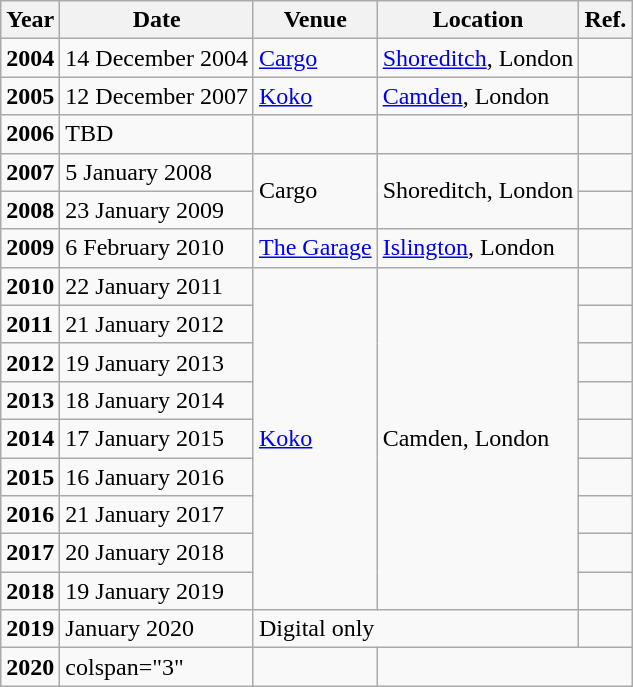<table class="wikitable">
<tr>
<th>Year</th>
<th>Date</th>
<th>Venue</th>
<th>Location</th>
<th>Ref.</th>
</tr>
<tr>
<td><strong>2004</strong></td>
<td>14 December 2004</td>
<td><a href='#'>Cargo</a></td>
<td><a href='#'>Shoreditch</a>, London</td>
<td></td>
</tr>
<tr>
<td><strong>2005</strong></td>
<td>12 December 2007</td>
<td><a href='#'>Koko</a></td>
<td><a href='#'>Camden</a>, London</td>
<td></td>
</tr>
<tr>
<td><strong>2006</strong></td>
<td>TBD</td>
<td></td>
<td></td>
<td></td>
</tr>
<tr>
<td><strong>2007</strong></td>
<td>5 January 2008</td>
<td rowspan="2">Cargo</td>
<td rowspan="2">Shoreditch, London</td>
<td></td>
</tr>
<tr>
<td><strong>2008</strong></td>
<td>23 January 2009</td>
<td></td>
</tr>
<tr>
<td><strong>2009</strong></td>
<td>6 February 2010</td>
<td><a href='#'>The Garage</a></td>
<td><a href='#'>Islington</a>, London</td>
<td></td>
</tr>
<tr>
<td><strong>2010</strong></td>
<td>22 January 2011</td>
<td rowspan="9"><a href='#'>Koko</a></td>
<td rowspan="9">Camden, London</td>
<td></td>
</tr>
<tr>
<td><strong>2011</strong></td>
<td>21 January 2012</td>
<td></td>
</tr>
<tr>
<td><strong>2012</strong></td>
<td>19 January 2013</td>
<td></td>
</tr>
<tr>
<td><strong>2013</strong></td>
<td>18 January 2014</td>
<td></td>
</tr>
<tr>
<td><strong>2014</strong></td>
<td>17 January 2015</td>
<td></td>
</tr>
<tr>
<td><strong>2015</strong></td>
<td>16 January 2016</td>
<td></td>
</tr>
<tr>
<td><strong>2016</strong></td>
<td>21 January 2017</td>
<td></td>
</tr>
<tr>
<td><strong>2017</strong></td>
<td>20 January 2018</td>
<td></td>
</tr>
<tr>
<td><strong>2018</strong></td>
<td>19 January 2019</td>
<td></td>
</tr>
<tr>
<td><strong>2019</strong></td>
<td>January 2020</td>
<td colspan="2">Digital only</td>
<td></td>
</tr>
<tr>
<td><strong>2020</strong></td>
<td>colspan="3" </td>
<td></td>
</tr>
</table>
